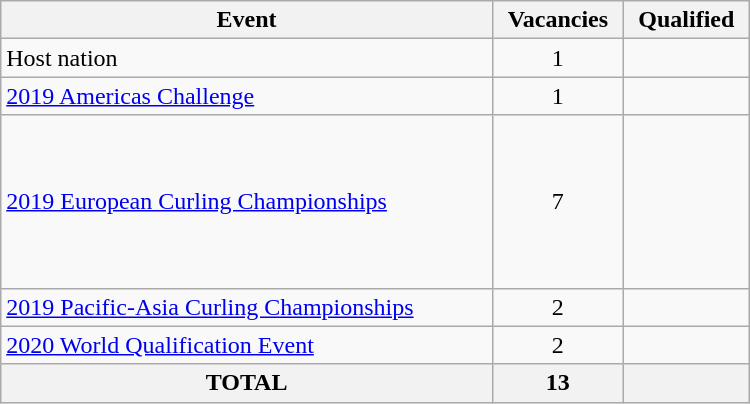<table class="wikitable" style="width:500px;">
<tr>
<th>Event</th>
<th>Vacancies</th>
<th>Qualified</th>
</tr>
<tr>
<td>Host nation</td>
<td align=center>1</td>
<td></td>
</tr>
<tr>
<td><a href='#'>2019 Americas Challenge</a></td>
<td align=center>1</td>
<td></td>
</tr>
<tr>
<td><a href='#'>2019 European Curling Championships</a></td>
<td align=center>7</td>
<td> <br>  <br>  <br>  <br>  <br>  <br> </td>
</tr>
<tr>
<td><a href='#'>2019 Pacific-Asia Curling Championships</a></td>
<td align=center>2</td>
<td> <br> </td>
</tr>
<tr>
<td><a href='#'>2020 World Qualification Event</a></td>
<td align=center>2</td>
<td> <br> </td>
</tr>
<tr>
<th>TOTAL</th>
<th>13</th>
<th></th>
</tr>
</table>
